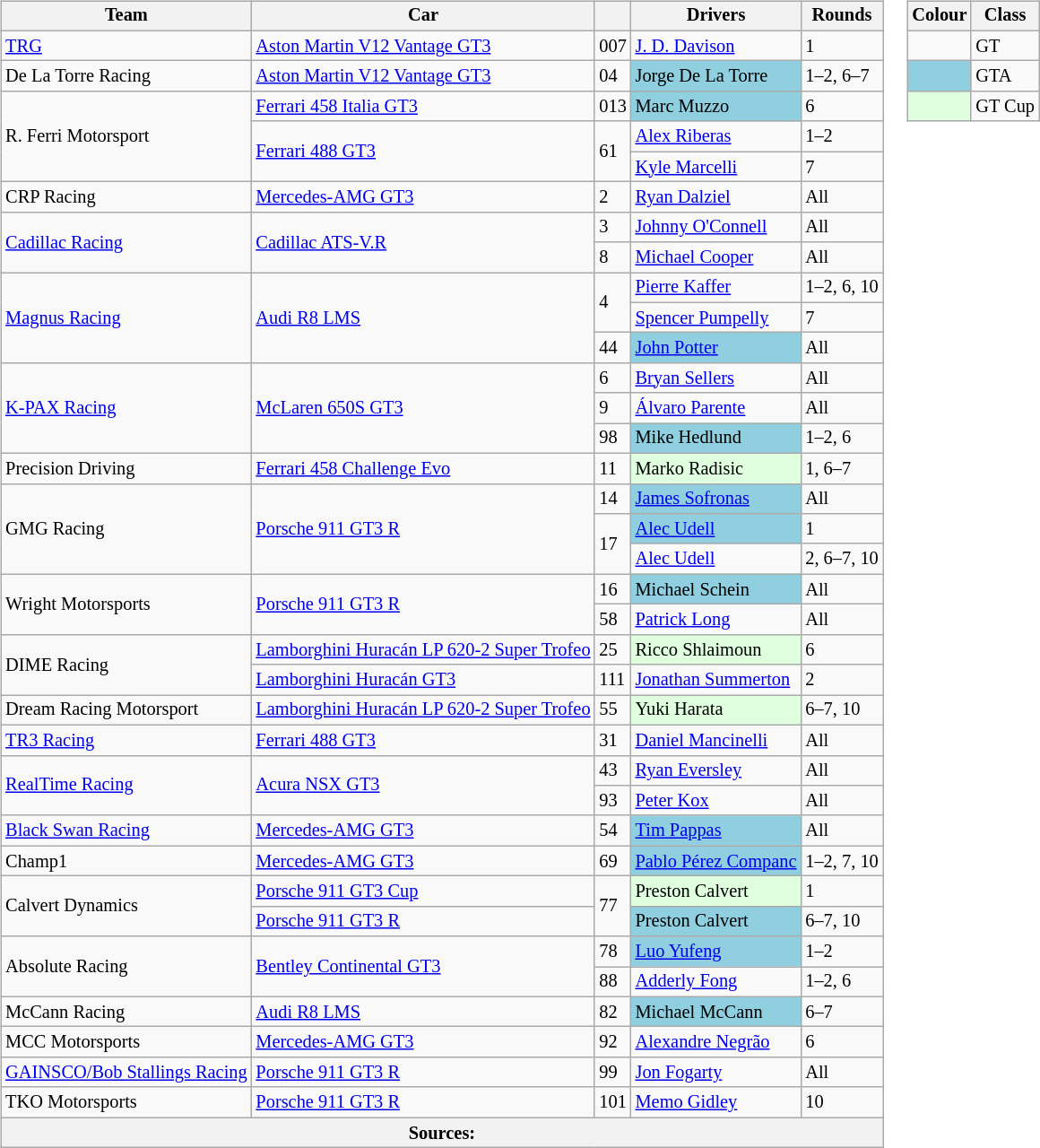<table>
<tr>
<td><br><table class="wikitable" style="font-size: 85%;">
<tr>
<th>Team</th>
<th>Car</th>
<th></th>
<th>Drivers</th>
<th>Rounds</th>
</tr>
<tr>
<td> <a href='#'>TRG</a></td>
<td><a href='#'>Aston Martin V12 Vantage GT3</a></td>
<td>007</td>
<td> <a href='#'>J. D. Davison</a></td>
<td>1</td>
</tr>
<tr>
<td> De La Torre Racing</td>
<td><a href='#'>Aston Martin V12 Vantage GT3</a></td>
<td>04</td>
<td style="background:#8FCFDF;"> Jorge De La Torre</td>
<td>1–2, 6–7</td>
</tr>
<tr>
<td rowspan=3> R. Ferri Motorsport</td>
<td><a href='#'>Ferrari 458 Italia GT3</a></td>
<td>013</td>
<td style="background:#8FCFDF;"> Marc Muzzo</td>
<td>6</td>
</tr>
<tr>
<td rowspan=2><a href='#'>Ferrari 488 GT3</a></td>
<td rowspan=2>61</td>
<td> <a href='#'>Alex Riberas</a></td>
<td>1–2</td>
</tr>
<tr>
<td> <a href='#'>Kyle Marcelli</a></td>
<td>7</td>
</tr>
<tr>
<td> CRP Racing</td>
<td><a href='#'>Mercedes-AMG GT3</a></td>
<td>2</td>
<td> <a href='#'>Ryan Dalziel</a></td>
<td>All</td>
</tr>
<tr>
<td rowspan=2> <a href='#'>Cadillac Racing</a></td>
<td rowspan=2><a href='#'>Cadillac ATS-V.R</a></td>
<td>3</td>
<td> <a href='#'>Johnny O'Connell</a></td>
<td>All</td>
</tr>
<tr>
<td>8</td>
<td> <a href='#'>Michael Cooper</a></td>
<td>All</td>
</tr>
<tr>
<td rowspan=3> <a href='#'>Magnus Racing</a></td>
<td rowspan=3><a href='#'>Audi R8 LMS</a></td>
<td rowspan=2>4</td>
<td> <a href='#'>Pierre Kaffer</a></td>
<td>1–2, 6, 10</td>
</tr>
<tr>
<td> <a href='#'>Spencer Pumpelly</a></td>
<td>7</td>
</tr>
<tr>
<td>44</td>
<td style="background:#8FCFDF;"> <a href='#'>John Potter</a></td>
<td>All</td>
</tr>
<tr>
<td rowspan=3> <a href='#'>K-PAX Racing</a></td>
<td rowspan=3><a href='#'>McLaren 650S GT3</a></td>
<td>6</td>
<td> <a href='#'>Bryan Sellers</a></td>
<td>All</td>
</tr>
<tr>
<td>9</td>
<td> <a href='#'>Álvaro Parente</a></td>
<td>All</td>
</tr>
<tr>
<td>98</td>
<td style="background:#8FCFDF;"> Mike Hedlund</td>
<td>1–2, 6</td>
</tr>
<tr>
<td> Precision Driving</td>
<td><a href='#'>Ferrari 458 Challenge Evo</a></td>
<td>11</td>
<td style="background:#DFFFDF;"> Marko Radisic</td>
<td>1, 6–7</td>
</tr>
<tr>
<td rowspan=3> GMG Racing</td>
<td rowspan=3><a href='#'>Porsche 911 GT3 R</a></td>
<td>14</td>
<td style="background:#8FCFDF;"> <a href='#'>James Sofronas</a></td>
<td>All</td>
</tr>
<tr>
<td rowspan=2>17</td>
<td style="background:#8FCFDF;"> <a href='#'>Alec Udell</a></td>
<td>1</td>
</tr>
<tr>
<td> <a href='#'>Alec Udell</a></td>
<td>2, 6–7, 10</td>
</tr>
<tr>
<td rowspan=2> Wright Motorsports</td>
<td rowspan=2><a href='#'>Porsche 911 GT3 R</a></td>
<td>16</td>
<td style="background:#8FCFDF;"> Michael Schein</td>
<td>All</td>
</tr>
<tr>
<td>58</td>
<td> <a href='#'>Patrick Long</a></td>
<td>All</td>
</tr>
<tr>
<td rowspan=2> DIME Racing</td>
<td><a href='#'>Lamborghini Huracán LP 620-2 Super Trofeo</a></td>
<td>25</td>
<td style="background:#DFFFDF;"> Ricco Shlaimoun</td>
<td>6</td>
</tr>
<tr>
<td><a href='#'>Lamborghini Huracán GT3</a></td>
<td>111</td>
<td> <a href='#'>Jonathan Summerton</a></td>
<td>2</td>
</tr>
<tr>
<td> Dream Racing Motorsport</td>
<td><a href='#'>Lamborghini Huracán LP 620-2 Super Trofeo</a></td>
<td>55</td>
<td style="background:#DFFFDF;"> Yuki Harata</td>
<td>6–7, 10</td>
</tr>
<tr>
<td> <a href='#'>TR3 Racing</a></td>
<td><a href='#'>Ferrari 488 GT3</a></td>
<td>31</td>
<td> <a href='#'>Daniel Mancinelli</a></td>
<td>All</td>
</tr>
<tr>
<td rowspan=2> <a href='#'>RealTime Racing</a></td>
<td rowspan=2><a href='#'>Acura NSX GT3</a></td>
<td>43</td>
<td> <a href='#'>Ryan Eversley</a></td>
<td>All</td>
</tr>
<tr>
<td>93</td>
<td> <a href='#'>Peter Kox</a></td>
<td>All</td>
</tr>
<tr>
<td> <a href='#'>Black Swan Racing</a></td>
<td><a href='#'>Mercedes-AMG GT3</a></td>
<td>54</td>
<td style="background:#8FCFDF;"> <a href='#'>Tim Pappas</a></td>
<td>All</td>
</tr>
<tr>
<td> Champ1</td>
<td><a href='#'>Mercedes-AMG GT3</a></td>
<td>69</td>
<td style="background:#8FCFDF;"> <a href='#'>Pablo Pérez Companc</a></td>
<td>1–2, 7, 10</td>
</tr>
<tr>
<td rowspan=2> Calvert Dynamics</td>
<td><a href='#'>Porsche 911 GT3 Cup</a></td>
<td rowspan=2>77</td>
<td style="background:#DFFFDF;"> Preston Calvert</td>
<td>1</td>
</tr>
<tr>
<td><a href='#'>Porsche 911 GT3 R</a></td>
<td style="background:#8FCFDF;"> Preston Calvert</td>
<td>6–7, 10</td>
</tr>
<tr>
<td rowspan=2> Absolute Racing</td>
<td rowspan=2><a href='#'>Bentley Continental GT3</a></td>
<td>78</td>
<td style="background:#8FCFDF;"> <a href='#'>Luo Yufeng</a></td>
<td>1–2</td>
</tr>
<tr>
<td>88</td>
<td> <a href='#'>Adderly Fong</a></td>
<td>1–2, 6</td>
</tr>
<tr>
<td> McCann Racing</td>
<td><a href='#'>Audi R8 LMS</a></td>
<td>82</td>
<td style="background:#8FCFDF;"> Michael McCann</td>
<td>6–7</td>
</tr>
<tr>
<td> MCC Motorsports</td>
<td><a href='#'>Mercedes-AMG GT3</a></td>
<td>92</td>
<td> <a href='#'>Alexandre Negrão</a></td>
<td>6</td>
</tr>
<tr>
<td> <a href='#'>GAINSCO/Bob Stallings Racing</a></td>
<td><a href='#'>Porsche 911 GT3 R</a></td>
<td>99</td>
<td> <a href='#'>Jon Fogarty</a></td>
<td>All</td>
</tr>
<tr>
<td> TKO Motorsports</td>
<td><a href='#'>Porsche 911 GT3 R</a></td>
<td>101</td>
<td> <a href='#'>Memo Gidley</a></td>
<td>10</td>
</tr>
<tr>
<th colspan=5>Sources:</th>
</tr>
</table>
</td>
<td valign="top"><br><table class="wikitable" style="font-size: 85%;">
<tr>
<th>Colour</th>
<th>Class</th>
</tr>
<tr>
<td></td>
<td>GT</td>
</tr>
<tr>
<td align=center style="background:#8FCFDF;"></td>
<td>GTA</td>
</tr>
<tr>
<td align=center style="background:#DFFFDF;"></td>
<td>GT Cup</td>
</tr>
</table>
</td>
</tr>
</table>
